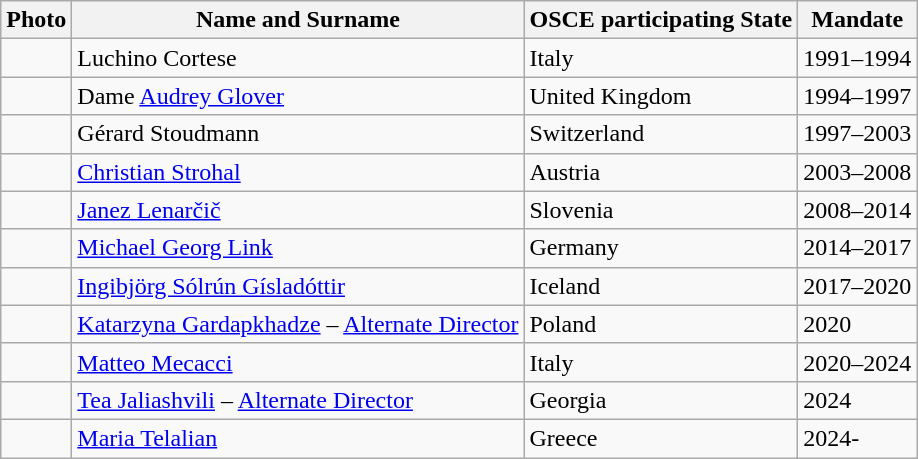<table class="wikitable sortable">
<tr>
<th>Photo</th>
<th>Name and Surname</th>
<th>OSCE participating State</th>
<th>Mandate</th>
</tr>
<tr>
<td></td>
<td>Luchino Cortese</td>
<td> Italy</td>
<td>1991–1994</td>
</tr>
<tr>
<td></td>
<td>Dame <a href='#'>Audrey Glover</a></td>
<td> United Kingdom</td>
<td>1994–1997</td>
</tr>
<tr>
<td></td>
<td>Gérard Stoudmann</td>
<td> Switzerland</td>
<td>1997–2003</td>
</tr>
<tr>
<td></td>
<td><a href='#'>Christian Strohal</a></td>
<td> Austria</td>
<td>2003–2008</td>
</tr>
<tr>
<td></td>
<td><a href='#'>Janez Lenarčič</a></td>
<td> Slovenia</td>
<td>2008–2014</td>
</tr>
<tr>
<td></td>
<td><a href='#'>Michael Georg Link</a></td>
<td> Germany</td>
<td>2014–2017</td>
</tr>
<tr>
<td></td>
<td><a href='#'>Ingibjörg Sólrún Gísladóttir</a></td>
<td> Iceland</td>
<td>2017–2020</td>
</tr>
<tr>
<td></td>
<td><a href='#'>Katarzyna Gardapkhadze</a> – <a href='#'>Alternate Director</a></td>
<td> Poland</td>
<td>2020</td>
</tr>
<tr>
<td></td>
<td><a href='#'>Matteo Mecacci</a></td>
<td> Italy</td>
<td>2020–2024</td>
</tr>
<tr>
<td></td>
<td><a href='#'>Tea Jaliashvili</a> – <a href='#'>Alternate Director</a></td>
<td> Georgia</td>
<td>2024</td>
</tr>
<tr>
<td></td>
<td><a href='#'>Maria Telalian</a></td>
<td> Greece</td>
<td>2024-</td>
</tr>
</table>
